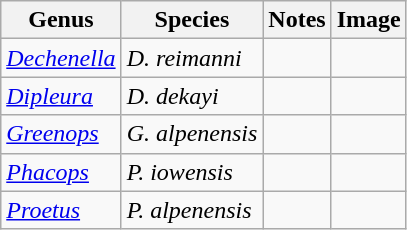<table class="wikitable">
<tr>
<th>Genus</th>
<th>Species</th>
<th>Notes</th>
<th>Image</th>
</tr>
<tr>
<td><em><a href='#'>Dechenella</a></em></td>
<td><em>D. reimanni</em></td>
<td></td>
<td></td>
</tr>
<tr>
<td><em><a href='#'>Dipleura</a></em></td>
<td><em>D. dekayi</em></td>
<td></td>
<td></td>
</tr>
<tr>
<td><em><a href='#'>Greenops</a></em></td>
<td><em>G. alpenensis</em></td>
<td></td>
<td></td>
</tr>
<tr>
<td><em><a href='#'>Phacops</a></em></td>
<td><em>P. iowensis</em></td>
<td></td>
<td></td>
</tr>
<tr>
<td><em><a href='#'>Proetus</a></em></td>
<td><em>P. alpenensis</em></td>
<td></td>
<td></td>
</tr>
</table>
